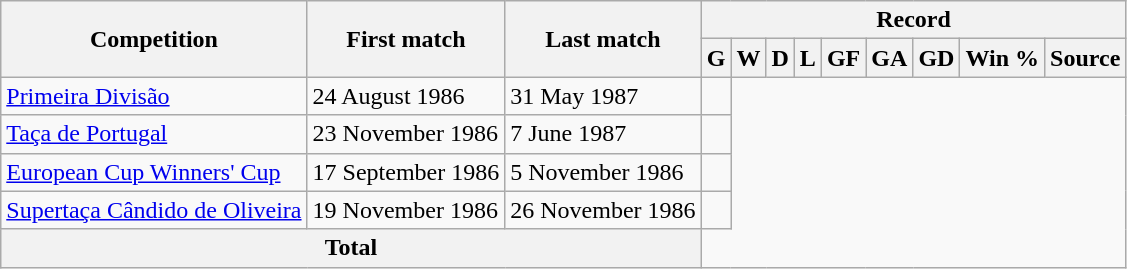<table class="wikitable" style="text-align: center">
<tr>
<th rowspan="2">Competition</th>
<th rowspan="2">First match</th>
<th rowspan="2">Last match</th>
<th colspan="9">Record</th>
</tr>
<tr>
<th>G</th>
<th>W</th>
<th>D</th>
<th>L</th>
<th>GF</th>
<th>GA</th>
<th>GD</th>
<th>Win %</th>
<th>Source</th>
</tr>
<tr>
<td align=left><a href='#'>Primeira Divisão</a></td>
<td align=left>24 August 1986</td>
<td align=left>31 May 1987<br></td>
<td align=left></td>
</tr>
<tr>
<td align=left><a href='#'>Taça de Portugal</a></td>
<td align=left>23 November 1986</td>
<td align=left>7 June 1987<br></td>
<td align=left></td>
</tr>
<tr>
<td align=left><a href='#'>European Cup Winners' Cup</a></td>
<td align=left>17 September 1986</td>
<td align=left>5 November 1986<br></td>
<td align=left></td>
</tr>
<tr>
<td align=left><a href='#'>Supertaça Cândido de Oliveira</a></td>
<td align=left>19 November 1986</td>
<td align=left>26 November 1986<br></td>
<td align=left></td>
</tr>
<tr>
<th colspan="3">Total<br></th>
</tr>
</table>
